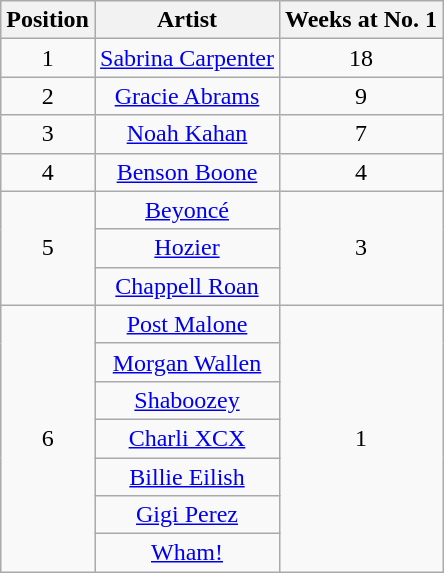<table class="wikitable">
<tr>
<th style="text-align: center;">Position</th>
<th style="text-align: center;">Artist</th>
<th style="text-align: center;">Weeks at No. 1</th>
</tr>
<tr>
<td style="text-align: center;">1</td>
<td style="text-align: center;"><a href='#'>Sabrina Carpenter</a></td>
<td style="text-align: center;">18</td>
</tr>
<tr>
<td style="text-align: center;">2</td>
<td style="text-align: center;"><a href='#'>Gracie Abrams</a></td>
<td style="text-align: center;">9</td>
</tr>
<tr>
<td style="text-align: center;">3</td>
<td style="text-align: center;"><a href='#'>Noah Kahan</a></td>
<td style="text-align: center;">7</td>
</tr>
<tr>
<td style="text-align: center;">4</td>
<td style="text-align: center;"><a href='#'>Benson Boone</a></td>
<td style="text-align: center;">4</td>
</tr>
<tr>
<td align="center" rowspan="3">5</td>
<td style="text-align: center;"><a href='#'>Beyoncé</a></td>
<td align="center" rowspan="3">3</td>
</tr>
<tr>
<td style="text-align: center;"><a href='#'>Hozier</a></td>
</tr>
<tr>
<td style="text-align: center;"><a href='#'>Chappell Roan</a></td>
</tr>
<tr>
<td align="center" rowspan="7">6</td>
<td style="text-align: center;"><a href='#'>Post Malone</a></td>
<td align="center" rowspan="7">1</td>
</tr>
<tr>
<td style="text-align: center;"><a href='#'>Morgan Wallen</a></td>
</tr>
<tr>
<td style="text-align: center;"><a href='#'>Shaboozey</a></td>
</tr>
<tr>
<td style="text-align: center;"><a href='#'>Charli XCX</a></td>
</tr>
<tr>
<td style="text-align: center;"><a href='#'>Billie Eilish</a></td>
</tr>
<tr>
<td style="text-align: center;"><a href='#'>Gigi Perez</a></td>
</tr>
<tr>
<td style="text-align: center;"><a href='#'>Wham!</a></td>
</tr>
</table>
